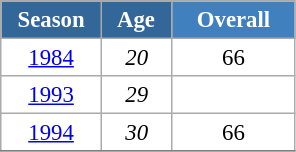<table class="wikitable" style="font-size:95%; text-align:center; border:grey solid 1px; border-collapse:collapse; background:#ffffff;">
<tr>
<th style="background-color:#369; color:white; width:60px;"> Season </th>
<th style="background-color:#369; color:white; width:40px;"> Age </th>
<th style="background-color:#4180be; color:white; width:75px;">Overall</th>
</tr>
<tr>
<td><a href='#'>1984</a></td>
<td><em>20</em></td>
<td>66</td>
</tr>
<tr>
<td><a href='#'>1993</a></td>
<td><em>29</em></td>
<td></td>
</tr>
<tr>
<td><a href='#'>1994</a></td>
<td><em>30</em></td>
<td>66</td>
</tr>
<tr>
</tr>
</table>
